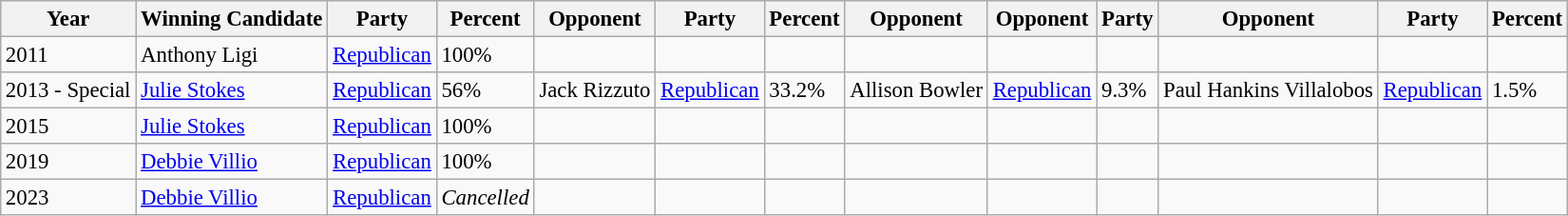<table class="wikitable" style="margin:0.5em auto; font-size:95%;">
<tr>
<th>Year</th>
<th>Winning Candidate</th>
<th>Party</th>
<th>Percent</th>
<th>Opponent</th>
<th>Party</th>
<th>Percent</th>
<th>Opponent</th>
<th>Opponent</th>
<th>Party</th>
<th>Opponent</th>
<th>Party</th>
<th>Percent</th>
</tr>
<tr>
<td>2011</td>
<td>Anthony Ligi</td>
<td><a href='#'>Republican</a></td>
<td>100%</td>
<td></td>
<td></td>
<td></td>
<td></td>
<td></td>
<td></td>
<td></td>
<td></td>
<td></td>
</tr>
<tr>
<td>2013 - Special</td>
<td><a href='#'>Julie Stokes</a></td>
<td><a href='#'>Republican</a></td>
<td>56%</td>
<td>Jack Rizzuto</td>
<td><a href='#'>Republican</a></td>
<td>33.2%</td>
<td>Allison Bowler</td>
<td><a href='#'>Republican</a></td>
<td>9.3%</td>
<td>Paul Hankins Villalobos</td>
<td><a href='#'>Republican</a></td>
<td>1.5%</td>
</tr>
<tr>
<td>2015</td>
<td><a href='#'>Julie Stokes</a></td>
<td><a href='#'>Republican</a></td>
<td>100%</td>
<td></td>
<td></td>
<td></td>
<td></td>
<td></td>
<td></td>
<td></td>
<td></td>
<td></td>
</tr>
<tr>
<td>2019</td>
<td><a href='#'>Debbie Villio</a></td>
<td><a href='#'>Republican</a></td>
<td>100%</td>
<td></td>
<td></td>
<td></td>
<td></td>
<td></td>
<td></td>
<td></td>
<td></td>
<td></td>
</tr>
<tr>
<td>2023</td>
<td><a href='#'>Debbie Villio</a></td>
<td><a href='#'>Republican</a></td>
<td><em>Cancelled</em></td>
<td></td>
<td></td>
<td></td>
<td></td>
<td></td>
<td></td>
<td></td>
<td></td>
<td></td>
</tr>
</table>
